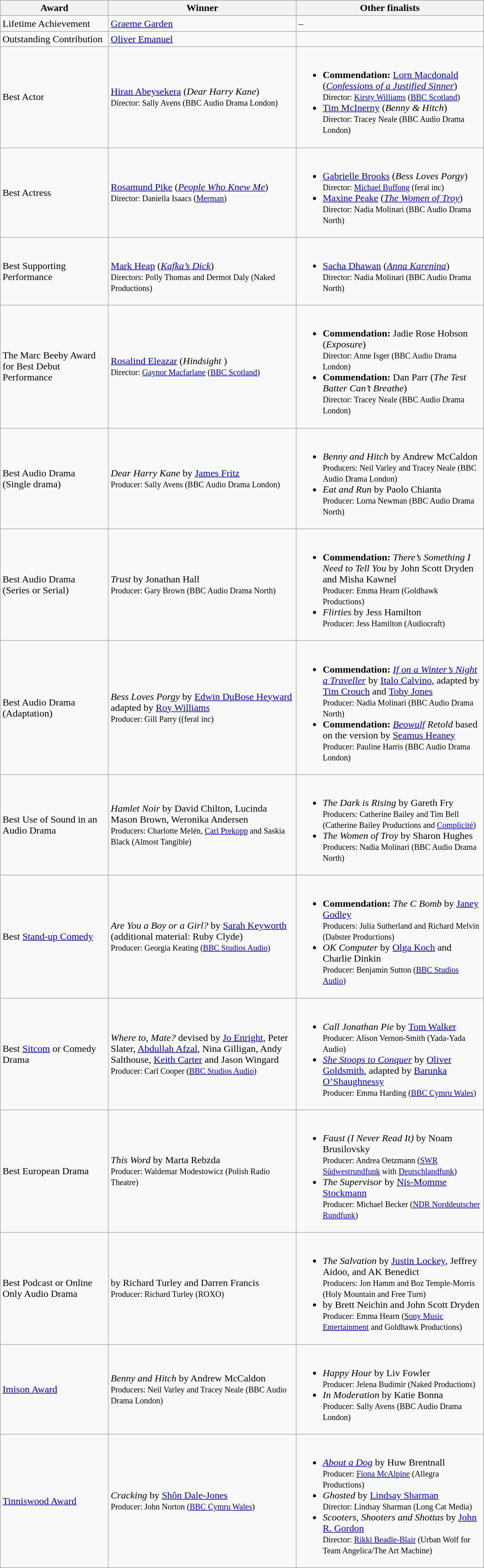<table class="wikitable">
<tr>
<th style="width:170px">Award</th>
<th style="width:300px">Winner</th>
<th style="width:300px">Other finalists</th>
</tr>
<tr>
<td>Lifetime Achievement</td>
<td><a href='#'>Graeme Garden</a></td>
<td>–</td>
</tr>
<tr>
<td>Outstanding Contribution</td>
<td><a href='#'>Oliver Emanuel</a></td>
<td></td>
</tr>
<tr>
<td>Best Actor</td>
<td><a href='#'>Hiran Abeysekera</a> (<em>Dear Harry Kane</em>)<br><small>Director: Sally Avens (BBC Audio Drama London)</small></td>
<td><br><ul><li><strong>Commendation:</strong> <a href='#'>Lorn Macdonald</a> (<em><a href='#'>Confessions of a Justified Sinner</a></em>)<br><small>Director: <a href='#'>Kirsty Williams</a> (<a href='#'>BBC Scotland</a>)</small></li><li><a href='#'>Tim McInerny</a> (<em>Benny & Hitch</em>)<br><small>Director: Tracey Neale (BBC Audio Drama London)</small></li></ul></td>
</tr>
<tr>
<td>Best Actress</td>
<td><a href='#'>Rosamund Pike</a> (<em><a href='#'>People Who Knew Me</a></em>)<br><small>Director: Daniella Isaacs (<a href='#'>Merman</a>)</small></td>
<td><br><ul><li><a href='#'>Gabrielle Brooks</a> (<em>Bess Loves Porgy</em>)<br><small>Director: <a href='#'>Michael Buffong</a> (feral inc)</small></li><li><a href='#'>Maxine Peake</a> (<em><a href='#'>The Women of Troy</a></em>)<br><small>Director: Nadia Molinari (BBC Audio Drama North)</small></li></ul></td>
</tr>
<tr>
<td>Best Supporting Performance</td>
<td><br><a href='#'>Mark Heap</a> (<em><a href='#'>Kafka’s Dick</a></em>)<br><small>Directors: Polly Thomas and Dermot Daly (Naked Productions)</small></td>
<td><br><ul><li><a href='#'>Sacha Dhawan</a> (<em><a href='#'>Anna Karenina</a></em>)<br><small>Director: Nadia Molinari (BBC Audio Drama North)</small></li></ul></td>
</tr>
<tr>
<td>The Marc Beeby Award for Best Debut Performance</td>
<td><a href='#'>Rosalind Eleazar</a> (<em>Hindsight</em> )<br><small>Director: <a href='#'>Gaynor Macfarlane</a> (<a href='#'>BBC Scotland</a>)</small></td>
<td><br><ul><li><strong>Commendation:</strong> Jadie Rose Hobson (<em>Exposure</em>)<br><small>Director: Anne Isger (BBC Audio Drama London)</small></li><li><strong>Commendation:</strong> Dan Parr (<em>The Test Batter Can’t Breathe</em>)<br><small>Director: Tracey Neale (BBC Audio Drama London)</small></li></ul></td>
</tr>
<tr>
<td>Best Audio Drama<br>(Single drama)</td>
<td><em>Dear Harry Kane</em> by <a href='#'>James Fritz</a><br><small>Producer: Sally Avens (BBC Audio Drama London)</small></td>
<td><br><ul><li><em>Benny and Hitch</em> by Andrew McCaldon<br><small>Producers: Neil Varley and Tracey Neale (BBC Audio Drama London)</small></li><li><em>Eat and Run</em> by Paolo Chianta<br><small>Producer: Lorna Newman (BBC Audio Drama North)</small></li></ul></td>
</tr>
<tr>
<td>Best Audio Drama<br>(Series or Serial)</td>
<td><em>Trust</em> by Jonathan Hall<br><small>Producer: Gary Brown (BBC Audio Drama North)</small></td>
<td><br><ul><li><strong>Commendation:</strong> <em>There’s Something I Need to Tell You</em> by John Scott Dryden and Misha Kawnel<br><small>Producer: Emma Hearn (Goldhawk Productions)</small></li><li><em>Flirties</em> by Jess Hamilton<br><small>Producer: Jess Hamilton (Audiocraft)</small></li></ul></td>
</tr>
<tr>
<td>Best Audio Drama<br>(Adaptation)</td>
<td><em>Bess Loves Porgy</em> by <a href='#'>Edwin DuBose Heyward</a> adapted by <a href='#'>Roy Williams</a><br><small>Producer: Gill Parry ((feral inc)</small></td>
<td><br><ul><li><strong>Commendation:</strong> <em><a href='#'>If on a Winter’s Night a Traveller</a></em> by <a href='#'>Italo Calvino</a>, adapted by <a href='#'>Tim Crouch</a> and <a href='#'>Toby Jones</a><br><small>Producer: Nadia Molinari (BBC Audio Drama North)</small></li><li><strong>Commendation:</strong> <em><a href='#'>Beowulf</a> Retold</em> based on the version by <a href='#'>Seamus Heaney</a><br><small>Producer: Pauline Harris (BBC Audio Drama London)</small></li></ul></td>
</tr>
<tr>
<td>Best Use of Sound in an Audio Drama</td>
<td><em>Hamlet Noir</em> by David Chilton, Lucinda Mason Brown, Weronika Andersen<br><small>Producers: Charlotte Melén, <a href='#'>Carl Prekopp</a> and Saskia Black (Almost Tangible)</small></td>
<td><br><ul><li><em>The Dark is Rising</em> by Gareth Fry<br><small>Producers: Catherine Bailey and Tim Bell (Catherine Bailey Productions and <a href='#'>Complicité</a>)</small></li><li><em>The Women of Troy</em> by Sharon Hughes<br><small>Producers: Nadia Molinari (BBC Audio Drama North)</small></li></ul></td>
</tr>
<tr>
<td>Best <a href='#'>Stand-up Comedy</a></td>
<td><em>Are You a Boy or a Girl?</em> by <a href='#'>Sarah Keyworth</a> (additional material: Ruby Clyde)<br><small>Producer: Georgia Keating (<a href='#'>BBC Studios Audio</a>)</small></td>
<td><br><ul><li><strong>Commendation:</strong> <em>The C Bomb</em> by <a href='#'>Janey Godley</a><br><small>Producers: Julia Sutherland and Richard Melvin (Dabster Productions)</small></li><li><em>OK Computer</em> by <a href='#'>Olga Koch</a> and Charlie Dinkin<br><small>Producer: Benjamin Sutton (<a href='#'>BBC Studios Audio</a>)</small></li></ul></td>
</tr>
<tr>
<td>Best <a href='#'>Sitcom</a> or Comedy Drama</td>
<td><em>Where to, Mate?</em> devised by <a href='#'>Jo Enright</a>, Peter Slater, <a href='#'>Abdullah Afzal</a>, Nina Gilligan, Andy Salthouse, <a href='#'>Keith Carter</a> and Jason Wingard<br><small>Producer: Carl Cooper (<a href='#'>BBC Studios Audio</a>)</small></td>
<td><br><ul><li><em>Call Jonathan Pie</em> by <a href='#'>Tom Walker</a><br><small>Producer: Alison Vernon-Smith (Yada-Yada Audio)</small></li><li><em><a href='#'>She Stoops to Conquer</a></em> by <a href='#'>Oliver Goldsmith</a>, adapted by <a href='#'>Barunka O’Shaughnessy</a><br><small>Producer: Emma Harding (<a href='#'>BBC Cymru Wales</a>)</small></li></ul></td>
</tr>
<tr>
<td>Best European Drama</td>
<td><em>This Word</em> by Marta Rebzda<br><small>Producer: Waldemar Modestowicz (Polish Radio Theatre)</small></td>
<td><br><ul><li><em>Faust (I Never Read It)</em> by Noam Brusilovsky<br><small>Producer: Andrea Oetzmann (<a href='#'>SWR Südwestrundfunk</a> with <a href='#'>Deutschlandfunk</a>)</small></li><li><em>The Supervisor</em> by <a href='#'>Nis-Momme Stockmann</a><br><small>Producer: Michael Becker (<a href='#'>NDR Norddeutscher Rundfunk</a>)</small></li></ul></td>
</tr>
<tr>
<td>Best Podcast or Online Only Audio Drama</td>
<td><em></em> by Richard Turley and Darren Francis<br><small>Producer: Richard Turley (ROXO)</small></td>
<td><br><ul><li><em>The Salvation</em> by <a href='#'>Justin Lockey</a>, Jeffrey Aidoo, and AK Benedict<br><small>Producers: Jon Hamm and Boz Temple-Morris (Holy Mountain and Free Turn)</small></li><li><em></em> by Brett Neichin and John Scott Dryden<br><small>Producer: Emma Hearn (<a href='#'>Sony Music Entertainment</a> and Goldhawk Productions)</small></li></ul></td>
</tr>
<tr>
<td><a href='#'>Imison Award</a></td>
<td><em>Benny and Hitch</em> by Andrew McCaldon<br><small>Producers: Neil Varley and Tracey Neale (BBC Audio Drama London)</small></td>
<td><br><ul><li><em>Happy Hour</em> by Liv Fowler<br><small>Producer: Jelena Budimir (Naked Productions)</small></li><li><em>In Moderation</em> by Katie Bonna<br><small>Producer: Sally Avens (BBC Audio Drama London)</small></li></ul></td>
</tr>
<tr>
<td><a href='#'>Tinniswood Award</a></td>
<td><em>Cracking</em> by <a href='#'>Shôn Dale-Jones</a><br><small>Producer: John Norton (<a href='#'>BBC Cymru Wales</a>)</small></td>
<td><br><ul><li><em><a href='#'>About a Dog</a></em> by Huw Brentnall<br><small>Producer: <a href='#'>Fiona McAlpine</a> (Allegra Productions)</small></li><li><em>Ghosted</em> by <a href='#'>Lindsay Sharman</a><br><small>Director: Lindsay Sharman (Long Cat Media)</small></li><li><em>Scooters, Shooters and Shottas</em> by <a href='#'>John R. Gordon</a><br><small>Director: <a href='#'>Rikki Beadle-Blair</a> (Urban Wolf for Team Angelica/The Art Machine)</small></li></ul></td>
</tr>
</table>
